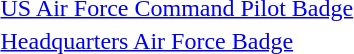<table>
<tr>
<td></td>
<td><a href='#'>US Air Force Command Pilot Badge</a></td>
</tr>
<tr>
<td></td>
<td><a href='#'>Headquarters Air Force Badge</a></td>
</tr>
</table>
